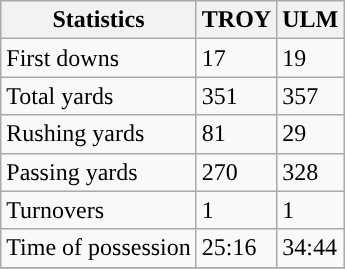<table class="wikitable">
<tr>
<th>Statistics</th>
<th>TROY</th>
<th>ULM</th>
</tr>
<tr>
<td>First downs</td>
<td>17</td>
<td>19</td>
</tr>
<tr>
<td>Total yards</td>
<td>351</td>
<td>357</td>
</tr>
<tr>
<td>Rushing yards</td>
<td>81</td>
<td>29</td>
</tr>
<tr>
<td>Passing yards</td>
<td>270</td>
<td>328</td>
</tr>
<tr>
<td>Turnovers</td>
<td>1</td>
<td>1</td>
</tr>
<tr>
<td>Time of possession</td>
<td>25:16</td>
<td>34:44</td>
</tr>
<tr>
</tr>
</table>
